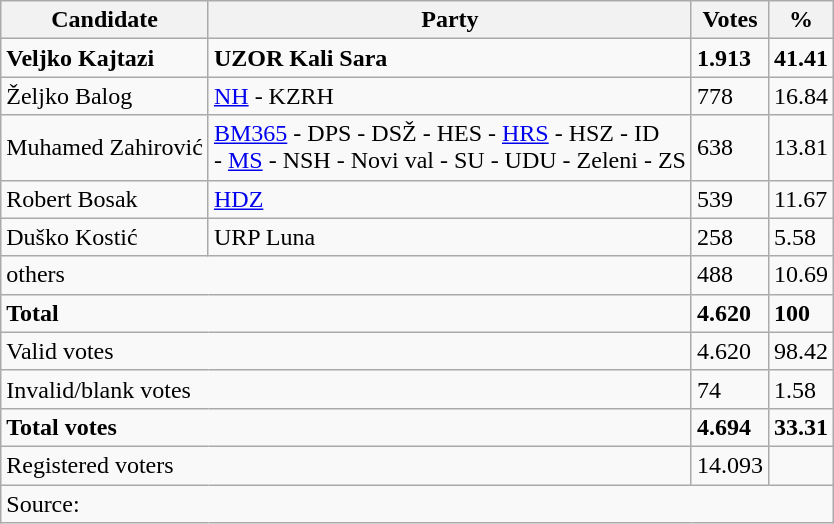<table class="wikitable" style="text-align: left;">
<tr>
<th>Candidate</th>
<th>Party</th>
<th>Votes</th>
<th>%</th>
</tr>
<tr>
<td><strong>Veljko Kajtazi</strong></td>
<td><strong>UZOR Kali Sara</strong></td>
<td><strong>1.913</strong></td>
<td><strong>41.41</strong></td>
</tr>
<tr>
<td>Željko Balog</td>
<td><a href='#'>NH</a> - KZRH</td>
<td>778</td>
<td>16.84</td>
</tr>
<tr>
<td>Muhamed Zahirović</td>
<td><a href='#'>BM365</a> - DPS - DSŽ - HES - <a href='#'>HRS</a> - HSZ - ID<br>- <a href='#'>MS</a> - NSH - Novi val - SU - UDU - Zeleni - ZS</td>
<td>638</td>
<td>13.81</td>
</tr>
<tr>
<td>Robert Bosak</td>
<td><a href='#'>HDZ</a></td>
<td>539</td>
<td>11.67</td>
</tr>
<tr>
<td>Duško Kostić</td>
<td>URP Luna</td>
<td>258</td>
<td>5.58</td>
</tr>
<tr>
<td colspan="2">others</td>
<td>488</td>
<td>10.69</td>
</tr>
<tr>
<td colspan="2"><strong>Total</strong></td>
<td><strong>4.620</strong></td>
<td><strong>100</strong></td>
</tr>
<tr>
<td colspan="2">Valid votes</td>
<td>4.620</td>
<td>98.42</td>
</tr>
<tr>
<td colspan="2">Invalid/blank votes</td>
<td>74</td>
<td>1.58</td>
</tr>
<tr>
<td colspan="2"><strong>Total votes</strong></td>
<td><strong>4.694</strong></td>
<td><strong>33.31</strong></td>
</tr>
<tr>
<td colspan="2">Registered voters</td>
<td>14.093</td>
<td></td>
</tr>
<tr>
<td colspan="4">Source: </td>
</tr>
</table>
